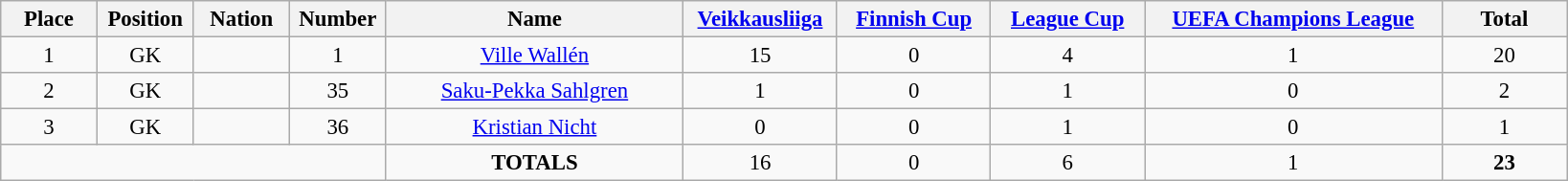<table class="wikitable" style="font-size: 95%; text-align: center;">
<tr>
<th width=60>Place</th>
<th width=60>Position</th>
<th width=60>Nation</th>
<th width=60>Number</th>
<th width=200>Name</th>
<th width=100><a href='#'>Veikkausliiga</a></th>
<th width=100><a href='#'>Finnish Cup</a></th>
<th width=100><a href='#'>League Cup</a></th>
<th width=200><a href='#'>UEFA Champions League</a></th>
<th width=80><strong>Total</strong></th>
</tr>
<tr>
<td>1</td>
<td>GK</td>
<td></td>
<td>1</td>
<td><a href='#'>Ville Wallén</a></td>
<td>15</td>
<td>0</td>
<td>4</td>
<td>1</td>
<td>20</td>
</tr>
<tr>
<td>2</td>
<td>GK</td>
<td></td>
<td>35</td>
<td><a href='#'>Saku-Pekka Sahlgren</a></td>
<td>1</td>
<td>0</td>
<td>1</td>
<td>0</td>
<td>2</td>
</tr>
<tr>
<td>3</td>
<td>GK</td>
<td></td>
<td>36</td>
<td><a href='#'>Kristian Nicht</a></td>
<td>0</td>
<td>0</td>
<td>1</td>
<td>0</td>
<td>1</td>
</tr>
<tr>
<td colspan=4></td>
<td><strong>TOTALS</strong></td>
<td>16</td>
<td>0</td>
<td>6</td>
<td>1</td>
<td><strong>23</strong></td>
</tr>
</table>
